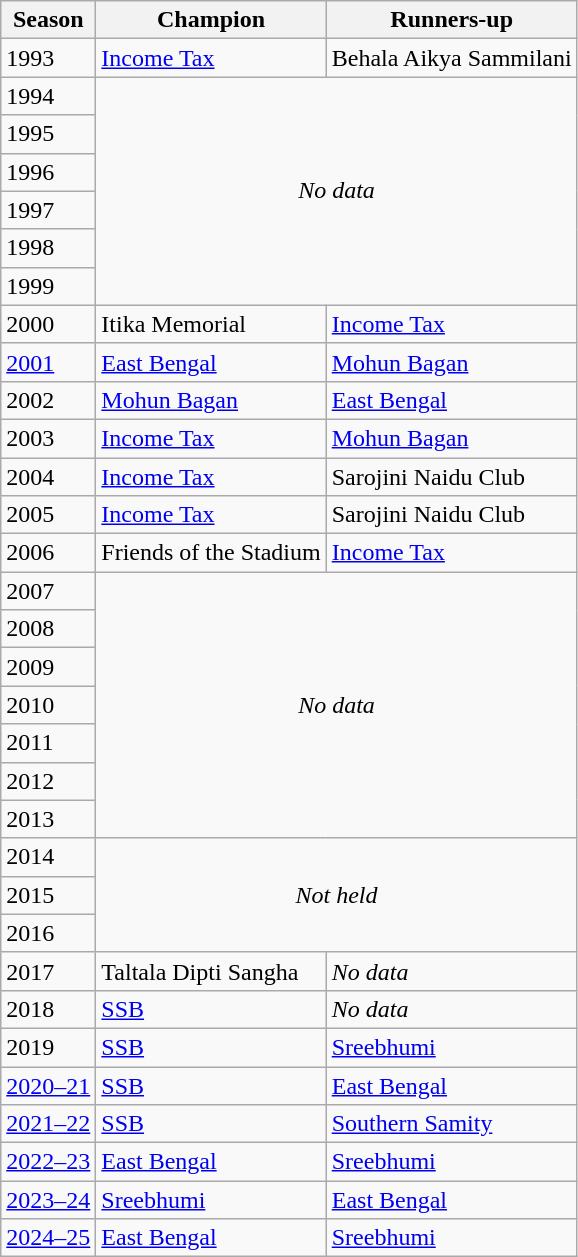<table class="wikitable">
<tr>
<th>Season</th>
<th>Champion</th>
<th>Runners-up</th>
</tr>
<tr>
<td>1993</td>
<td><a href='#'>Income Tax</a></td>
<td>Behala Aikya Sammilani</td>
</tr>
<tr>
<td>1994</td>
<td colspan="2" rowspan="6" align=center><em>No data</em></td>
</tr>
<tr>
<td>1995</td>
</tr>
<tr>
<td>1996</td>
</tr>
<tr>
<td>1997</td>
</tr>
<tr>
<td>1998</td>
</tr>
<tr>
<td>1999</td>
</tr>
<tr>
<td>2000</td>
<td>Itika Memorial</td>
<td><a href='#'>Income Tax</a></td>
</tr>
<tr>
<td><a href='#'>2001</a></td>
<td><a href='#'>East Bengal</a></td>
<td><a href='#'>Mohun Bagan</a></td>
</tr>
<tr>
<td>2002</td>
<td><a href='#'>Mohun Bagan</a></td>
<td><a href='#'>East Bengal</a></td>
</tr>
<tr>
<td>2003</td>
<td><a href='#'>Income Tax</a></td>
<td><a href='#'>Mohun Bagan</a></td>
</tr>
<tr>
<td>2004</td>
<td><a href='#'>Income Tax</a></td>
<td>Sarojini Naidu Club</td>
</tr>
<tr>
<td>2005</td>
<td><a href='#'>Income Tax</a></td>
<td>Sarojini Naidu Club</td>
</tr>
<tr>
<td>2006</td>
<td>Friends of the Stadium</td>
<td><a href='#'>Income Tax</a></td>
</tr>
<tr>
<td>2007</td>
<td colspan="2" rowspan="7" align=center><em>No data</em></td>
</tr>
<tr>
<td>2008</td>
</tr>
<tr>
<td>2009</td>
</tr>
<tr>
<td>2010</td>
</tr>
<tr>
<td>2011</td>
</tr>
<tr>
<td>2012</td>
</tr>
<tr>
<td>2013</td>
</tr>
<tr>
<td>2014</td>
<td colspan="2" rowspan="3" align=center><em>Not held</em></td>
</tr>
<tr>
<td>2015</td>
</tr>
<tr>
<td>2016</td>
</tr>
<tr>
<td>2017</td>
<td>Taltala Dipti Sangha</td>
<td><em>No data</em></td>
</tr>
<tr>
<td>2018</td>
<td><a href='#'>SSB</a></td>
<td><em>No data</em></td>
</tr>
<tr>
<td>2019</td>
<td><a href='#'>SSB</a></td>
<td><a href='#'>Sreebhumi</a></td>
</tr>
<tr>
<td><a href='#'>2020–21</a></td>
<td><a href='#'>SSB</a></td>
<td><a href='#'>East Bengal</a></td>
</tr>
<tr>
<td><a href='#'>2021–22</a></td>
<td><a href='#'>SSB</a></td>
<td><a href='#'>Southern Samity</a></td>
</tr>
<tr>
<td><a href='#'>2022–23</a></td>
<td><a href='#'>East Bengal</a></td>
<td><a href='#'>Sreebhumi</a></td>
</tr>
<tr>
<td><a href='#'>2023–24</a></td>
<td><a href='#'>Sreebhumi</a></td>
<td><a href='#'>East Bengal</a></td>
</tr>
<tr>
<td><a href='#'>2024–25</a></td>
<td><a href='#'>East Bengal</a></td>
<td><a href='#'>Sreebhumi</a></td>
</tr>
</table>
